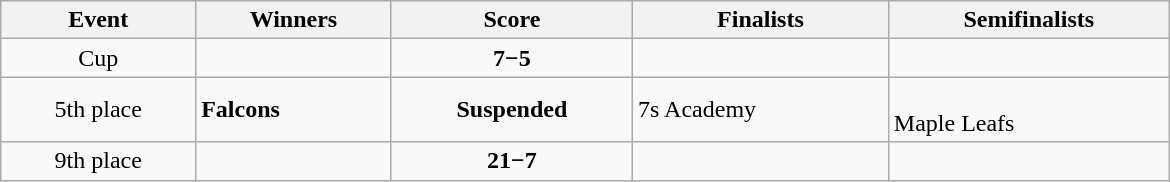<table class="wikitable" width=780 style="text-align: center">
<tr>
<th>Event</th>
<th>Winners</th>
<th>Score</th>
<th>Finalists</th>
<th>Semifinalists</th>
</tr>
<tr>
<td>Cup</td>
<td align=left><strong></strong></td>
<td><strong>7−5</strong></td>
<td align=left></td>
<td align=left><br></td>
</tr>
<tr>
<td>5th place</td>
<td align=left><strong> Falcons</strong></td>
<td><strong>Suspended</strong></td>
<td align=left> 7s Academy</td>
<td align=left><br> Maple Leafs</td>
</tr>
<tr>
<td>9th place</td>
<td align=left><strong></strong></td>
<td><strong>21−7</strong></td>
<td align=left></td>
<td align=left><br></td>
</tr>
</table>
